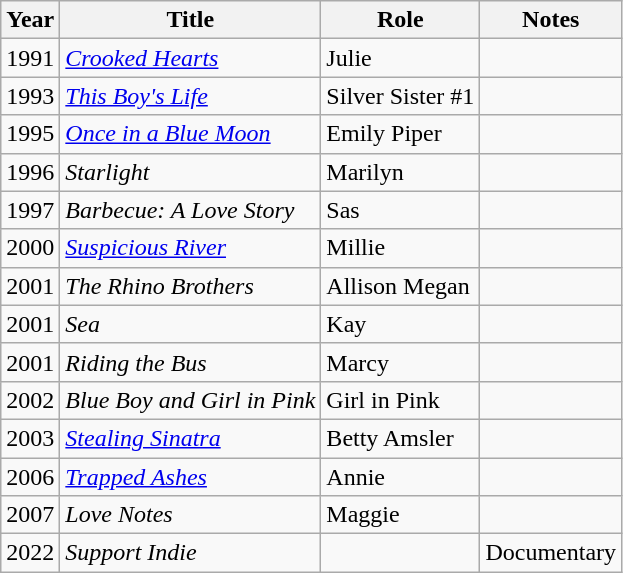<table class="wikitable sortable">
<tr>
<th>Year</th>
<th>Title</th>
<th>Role</th>
<th class="unsortable">Notes</th>
</tr>
<tr>
<td>1991</td>
<td><em><a href='#'>Crooked Hearts</a></em></td>
<td>Julie</td>
<td></td>
</tr>
<tr>
<td>1993</td>
<td><em><a href='#'>This Boy's Life</a></em></td>
<td>Silver Sister #1</td>
<td></td>
</tr>
<tr>
<td>1995</td>
<td><em><a href='#'>Once in a Blue Moon</a></em></td>
<td>Emily Piper</td>
<td></td>
</tr>
<tr>
<td>1996</td>
<td><em>Starlight</em></td>
<td>Marilyn</td>
<td></td>
</tr>
<tr>
<td>1997</td>
<td><em>Barbecue: A Love Story</em></td>
<td>Sas</td>
<td></td>
</tr>
<tr>
<td>2000</td>
<td><em><a href='#'>Suspicious River</a></em></td>
<td>Millie</td>
<td></td>
</tr>
<tr>
<td>2001</td>
<td data-sort-value="Rhino Brothers, The"><em>The Rhino Brothers</em></td>
<td>Allison Megan</td>
<td></td>
</tr>
<tr>
<td>2001</td>
<td><em>Sea</em></td>
<td>Kay</td>
<td></td>
</tr>
<tr>
<td>2001</td>
<td><em>Riding the Bus</em></td>
<td>Marcy</td>
<td></td>
</tr>
<tr>
<td>2002</td>
<td><em>Blue Boy and Girl in Pink</em></td>
<td>Girl in Pink</td>
<td></td>
</tr>
<tr>
<td>2003</td>
<td><em><a href='#'>Stealing Sinatra</a></em></td>
<td>Betty Amsler</td>
<td></td>
</tr>
<tr>
<td>2006</td>
<td><em><a href='#'>Trapped Ashes</a></em></td>
<td>Annie</td>
<td></td>
</tr>
<tr>
<td>2007</td>
<td><em>Love Notes</em></td>
<td>Maggie</td>
<td></td>
</tr>
<tr>
<td>2022</td>
<td><em>Support Indie</em></td>
<td></td>
<td>Documentary</td>
</tr>
</table>
